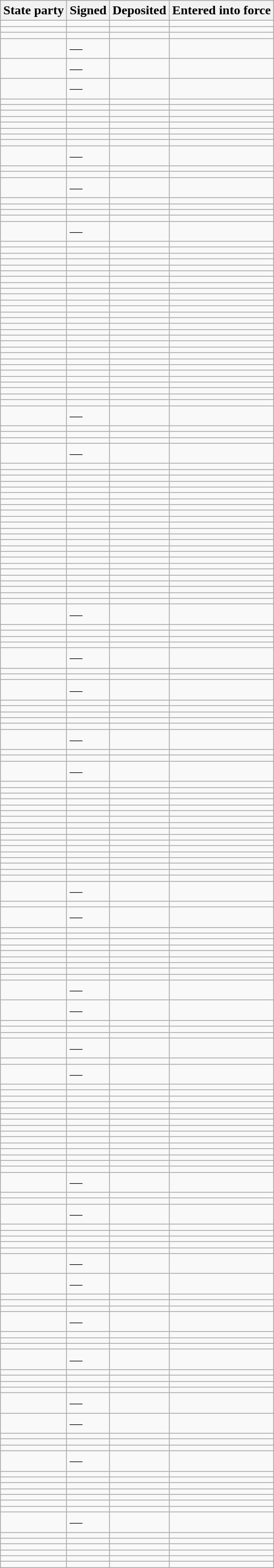<table class="wikitable sortable">
<tr>
<th>State party</th>
<th>Signed</th>
<th>Deposited</th>
<th>Entered into force</th>
</tr>
<tr>
<td></td>
<td></td>
<td></td>
<td></td>
</tr>
<tr>
<td></td>
<td></td>
<td></td>
<td></td>
</tr>
<tr>
<td></td>
<td></td>
<td></td>
<td></td>
</tr>
<tr>
<td></td>
<td>—</td>
<td></td>
<td></td>
</tr>
<tr>
<td></td>
<td>—</td>
<td></td>
<td></td>
</tr>
<tr>
<td></td>
<td>—</td>
<td></td>
<td></td>
</tr>
<tr>
<td></td>
<td></td>
<td></td>
<td></td>
</tr>
<tr>
<td></td>
<td></td>
<td></td>
<td></td>
</tr>
<tr>
<td></td>
<td></td>
<td></td>
<td></td>
</tr>
<tr>
<td></td>
<td></td>
<td></td>
<td></td>
</tr>
<tr>
<td></td>
<td></td>
<td></td>
<td></td>
</tr>
<tr>
<td></td>
<td></td>
<td></td>
<td></td>
</tr>
<tr>
<td></td>
<td></td>
<td></td>
<td></td>
</tr>
<tr>
<td></td>
<td></td>
<td></td>
<td></td>
</tr>
<tr>
<td></td>
<td>—</td>
<td></td>
<td></td>
</tr>
<tr>
<td></td>
<td></td>
<td></td>
<td></td>
</tr>
<tr>
<td></td>
<td></td>
<td></td>
<td></td>
</tr>
<tr>
<td></td>
<td>—</td>
<td></td>
<td></td>
</tr>
<tr>
<td></td>
<td></td>
<td></td>
<td></td>
</tr>
<tr>
<td></td>
<td></td>
<td></td>
<td></td>
</tr>
<tr>
<td></td>
<td></td>
<td></td>
<td></td>
</tr>
<tr>
<td></td>
<td></td>
<td></td>
<td></td>
</tr>
<tr>
<td></td>
<td>—</td>
<td></td>
<td></td>
</tr>
<tr>
<td></td>
<td></td>
<td></td>
<td></td>
</tr>
<tr>
<td></td>
<td></td>
<td></td>
<td></td>
</tr>
<tr>
<td></td>
<td></td>
<td></td>
<td></td>
</tr>
<tr>
<td></td>
<td></td>
<td></td>
<td></td>
</tr>
<tr>
<td></td>
<td></td>
<td></td>
<td></td>
</tr>
<tr>
<td></td>
<td></td>
<td></td>
<td></td>
</tr>
<tr>
<td></td>
<td></td>
<td></td>
<td></td>
</tr>
<tr>
<td></td>
<td></td>
<td></td>
<td></td>
</tr>
<tr>
<td></td>
<td></td>
<td></td>
<td></td>
</tr>
<tr>
<td></td>
<td></td>
<td></td>
<td></td>
</tr>
<tr>
<td></td>
<td></td>
<td></td>
<td></td>
</tr>
<tr>
<td></td>
<td></td>
<td></td>
<td></td>
</tr>
<tr>
<td></td>
<td></td>
<td></td>
<td></td>
</tr>
<tr>
<td></td>
<td></td>
<td></td>
<td></td>
</tr>
<tr>
<td></td>
<td></td>
<td></td>
<td></td>
</tr>
<tr>
<td></td>
<td></td>
<td></td>
<td></td>
</tr>
<tr>
<td></td>
<td></td>
<td></td>
<td></td>
</tr>
<tr>
<td></td>
<td></td>
<td></td>
<td></td>
</tr>
<tr>
<td></td>
<td></td>
<td></td>
<td></td>
</tr>
<tr>
<td></td>
<td></td>
<td></td>
<td></td>
</tr>
<tr>
<td></td>
<td></td>
<td></td>
<td></td>
</tr>
<tr>
<td></td>
<td></td>
<td></td>
<td></td>
</tr>
<tr>
<td></td>
<td></td>
<td></td>
<td></td>
</tr>
<tr>
<td></td>
<td></td>
<td></td>
<td></td>
</tr>
<tr>
<td></td>
<td></td>
<td></td>
<td></td>
</tr>
<tr>
<td></td>
<td></td>
<td></td>
<td></td>
</tr>
<tr>
<td></td>
<td></td>
<td></td>
<td></td>
</tr>
<tr>
<td></td>
<td></td>
<td></td>
<td></td>
</tr>
<tr>
<td></td>
<td>—</td>
<td></td>
<td></td>
</tr>
<tr>
<td></td>
<td></td>
<td></td>
<td></td>
</tr>
<tr>
<td></td>
<td></td>
<td></td>
<td></td>
</tr>
<tr>
<td></td>
<td></td>
<td></td>
<td></td>
</tr>
<tr>
<td></td>
<td>—</td>
<td></td>
<td></td>
</tr>
<tr>
<td></td>
<td></td>
<td></td>
<td></td>
</tr>
<tr>
<td></td>
<td></td>
<td></td>
<td></td>
</tr>
<tr>
<td></td>
<td></td>
<td></td>
<td></td>
</tr>
<tr>
<td></td>
<td></td>
<td></td>
<td></td>
</tr>
<tr>
<td></td>
<td></td>
<td></td>
<td></td>
</tr>
<tr>
<td></td>
<td></td>
<td></td>
<td></td>
</tr>
<tr>
<td></td>
<td></td>
<td></td>
<td></td>
</tr>
<tr>
<td></td>
<td></td>
<td></td>
<td></td>
</tr>
<tr>
<td></td>
<td></td>
<td></td>
<td></td>
</tr>
<tr>
<td></td>
<td></td>
<td></td>
<td></td>
</tr>
<tr>
<td></td>
<td></td>
<td></td>
<td></td>
</tr>
<tr>
<td></td>
<td></td>
<td></td>
<td></td>
</tr>
<tr>
<td></td>
<td></td>
<td></td>
<td></td>
</tr>
<tr>
<td></td>
<td></td>
<td></td>
<td></td>
</tr>
<tr>
<td></td>
<td></td>
<td></td>
<td></td>
</tr>
<tr>
<td></td>
<td></td>
<td></td>
<td></td>
</tr>
<tr>
<td></td>
<td></td>
<td></td>
<td></td>
</tr>
<tr>
<td></td>
<td></td>
<td></td>
<td></td>
</tr>
<tr>
<td></td>
<td></td>
<td></td>
<td></td>
</tr>
<tr>
<td></td>
<td></td>
<td></td>
<td></td>
</tr>
<tr>
<td></td>
<td></td>
<td></td>
<td></td>
</tr>
<tr>
<td></td>
<td></td>
<td></td>
<td></td>
</tr>
<tr>
<td></td>
<td></td>
<td></td>
<td></td>
</tr>
<tr>
<td></td>
<td></td>
<td></td>
<td></td>
</tr>
<tr>
<td></td>
<td>—</td>
<td></td>
<td></td>
</tr>
<tr>
<td></td>
<td></td>
<td></td>
<td></td>
</tr>
<tr>
<td></td>
<td></td>
<td></td>
<td></td>
</tr>
<tr>
<td></td>
<td></td>
<td></td>
<td></td>
</tr>
<tr>
<td></td>
<td></td>
<td></td>
<td></td>
</tr>
<tr>
<td></td>
<td>—</td>
<td></td>
<td></td>
</tr>
<tr>
<td></td>
<td></td>
<td></td>
<td></td>
</tr>
<tr>
<td></td>
<td></td>
<td></td>
<td></td>
</tr>
<tr>
<td></td>
<td>—</td>
<td></td>
<td></td>
</tr>
<tr>
<td></td>
<td></td>
<td></td>
<td></td>
</tr>
<tr>
<td></td>
<td></td>
<td></td>
<td></td>
</tr>
<tr>
<td></td>
<td></td>
<td></td>
<td></td>
</tr>
<tr>
<td></td>
<td></td>
<td></td>
<td></td>
</tr>
<tr>
<td></td>
<td></td>
<td></td>
<td></td>
</tr>
<tr>
<td></td>
<td>—</td>
<td></td>
<td></td>
</tr>
<tr>
<td></td>
<td></td>
<td></td>
<td></td>
</tr>
<tr>
<td></td>
<td></td>
<td></td>
<td></td>
</tr>
<tr>
<td></td>
<td>—</td>
<td></td>
<td></td>
</tr>
<tr>
<td></td>
<td></td>
<td></td>
<td></td>
</tr>
<tr>
<td></td>
<td></td>
<td></td>
<td></td>
</tr>
<tr>
<td></td>
<td></td>
<td></td>
<td></td>
</tr>
<tr>
<td></td>
<td></td>
<td></td>
<td></td>
</tr>
<tr>
<td></td>
<td></td>
<td></td>
<td></td>
</tr>
<tr>
<td></td>
<td></td>
<td></td>
<td></td>
</tr>
<tr>
<td></td>
<td></td>
<td></td>
<td></td>
</tr>
<tr>
<td></td>
<td></td>
<td></td>
<td></td>
</tr>
<tr>
<td></td>
<td></td>
<td></td>
<td></td>
</tr>
<tr>
<td></td>
<td></td>
<td></td>
<td></td>
</tr>
<tr>
<td></td>
<td></td>
<td></td>
<td></td>
</tr>
<tr>
<td></td>
<td></td>
<td></td>
<td></td>
</tr>
<tr>
<td></td>
<td></td>
<td></td>
<td></td>
</tr>
<tr>
<td></td>
<td></td>
<td></td>
<td></td>
</tr>
<tr>
<td></td>
<td></td>
<td></td>
<td></td>
</tr>
<tr>
<td></td>
<td></td>
<td></td>
<td></td>
</tr>
<tr>
<td></td>
<td></td>
<td></td>
<td></td>
</tr>
<tr>
<td></td>
<td>—</td>
<td></td>
<td></td>
</tr>
<tr>
<td></td>
<td></td>
<td></td>
<td></td>
</tr>
<tr>
<td></td>
<td>—</td>
<td></td>
<td></td>
</tr>
<tr>
<td></td>
<td></td>
<td></td>
<td></td>
</tr>
<tr>
<td></td>
<td></td>
<td></td>
<td></td>
</tr>
<tr>
<td></td>
<td></td>
<td></td>
<td></td>
</tr>
<tr>
<td></td>
<td></td>
<td></td>
<td></td>
</tr>
<tr>
<td></td>
<td></td>
<td></td>
<td></td>
</tr>
<tr>
<td></td>
<td></td>
<td></td>
<td></td>
</tr>
<tr>
<td></td>
<td></td>
<td></td>
<td></td>
</tr>
<tr>
<td></td>
<td></td>
<td></td>
<td></td>
</tr>
<tr>
<td></td>
<td></td>
<td></td>
<td></td>
</tr>
<tr>
<td></td>
<td>—</td>
<td></td>
<td></td>
</tr>
<tr>
<td></td>
<td>—</td>
<td></td>
<td></td>
</tr>
<tr>
<td></td>
<td></td>
<td></td>
<td></td>
</tr>
<tr>
<td></td>
<td></td>
<td></td>
<td></td>
</tr>
<tr>
<td></td>
<td></td>
<td></td>
<td></td>
</tr>
<tr>
<td></td>
<td>—</td>
<td></td>
<td></td>
</tr>
<tr>
<td></td>
<td></td>
<td></td>
<td></td>
</tr>
<tr>
<td></td>
<td>—</td>
<td></td>
<td></td>
</tr>
<tr>
<td></td>
<td></td>
<td></td>
<td></td>
</tr>
<tr>
<td></td>
<td></td>
<td></td>
<td></td>
</tr>
<tr>
<td></td>
<td></td>
<td></td>
<td></td>
</tr>
<tr>
<td></td>
<td></td>
<td></td>
<td></td>
</tr>
<tr>
<td></td>
<td></td>
<td></td>
<td></td>
</tr>
<tr>
<td></td>
<td></td>
<td></td>
<td></td>
</tr>
<tr>
<td></td>
<td></td>
<td></td>
<td></td>
</tr>
<tr>
<td></td>
<td></td>
<td></td>
<td></td>
</tr>
<tr>
<td></td>
<td></td>
<td></td>
<td></td>
</tr>
<tr>
<td></td>
<td></td>
<td></td>
<td></td>
</tr>
<tr>
<td></td>
<td></td>
<td></td>
<td></td>
</tr>
<tr>
<td></td>
<td></td>
<td></td>
<td></td>
</tr>
<tr>
<td></td>
<td></td>
<td></td>
<td></td>
</tr>
<tr>
<td></td>
<td></td>
<td></td>
<td></td>
</tr>
<tr>
<td></td>
<td></td>
<td></td>
<td></td>
</tr>
<tr>
<td></td>
<td>—</td>
<td></td>
<td></td>
</tr>
<tr>
<td></td>
<td></td>
<td></td>
<td></td>
</tr>
<tr>
<td></td>
<td></td>
<td></td>
<td></td>
</tr>
<tr>
<td></td>
<td>—</td>
<td></td>
<td></td>
</tr>
<tr>
<td></td>
<td></td>
<td></td>
<td></td>
</tr>
<tr>
<td></td>
<td></td>
<td></td>
<td></td>
</tr>
<tr>
<td></td>
<td></td>
<td></td>
<td></td>
</tr>
<tr>
<td></td>
<td></td>
<td></td>
<td></td>
</tr>
<tr>
<td></td>
<td></td>
<td></td>
<td></td>
</tr>
<tr>
<td></td>
<td>—</td>
<td></td>
<td></td>
</tr>
<tr>
<td></td>
<td>—</td>
<td></td>
<td></td>
</tr>
<tr>
<td></td>
<td></td>
<td></td>
<td></td>
</tr>
<tr>
<td></td>
<td></td>
<td></td>
<td></td>
</tr>
<tr>
<td></td>
<td></td>
<td></td>
<td></td>
</tr>
<tr>
<td></td>
<td>—</td>
<td></td>
<td></td>
</tr>
<tr>
<td></td>
<td></td>
<td></td>
<td></td>
</tr>
<tr>
<td></td>
<td></td>
<td></td>
<td></td>
</tr>
<tr>
<td></td>
<td></td>
<td></td>
<td></td>
</tr>
<tr>
<td></td>
<td>—</td>
<td></td>
<td></td>
</tr>
<tr>
<td></td>
<td></td>
<td></td>
<td></td>
</tr>
<tr>
<td></td>
<td></td>
<td></td>
<td></td>
</tr>
<tr>
<td></td>
<td></td>
<td></td>
<td></td>
</tr>
<tr>
<td></td>
<td></td>
<td></td>
<td></td>
</tr>
<tr>
<td></td>
<td>—</td>
<td></td>
<td></td>
</tr>
<tr>
<td></td>
<td>—</td>
<td></td>
<td></td>
</tr>
<tr>
<td></td>
<td></td>
<td></td>
<td></td>
</tr>
<tr>
<td></td>
<td></td>
<td></td>
<td></td>
</tr>
<tr>
<td></td>
<td></td>
<td></td>
<td></td>
</tr>
<tr>
<td></td>
<td>—</td>
<td></td>
<td></td>
</tr>
<tr>
<td></td>
<td></td>
<td></td>
<td></td>
</tr>
<tr>
<td></td>
<td></td>
<td></td>
<td></td>
</tr>
<tr>
<td></td>
<td></td>
<td></td>
<td></td>
</tr>
<tr>
<td></td>
<td></td>
<td></td>
<td></td>
</tr>
<tr>
<td></td>
<td></td>
<td></td>
<td></td>
</tr>
<tr>
<td></td>
<td></td>
<td></td>
<td></td>
</tr>
<tr>
<td></td>
<td></td>
<td></td>
<td></td>
</tr>
<tr>
<td></td>
<td>—</td>
<td></td>
<td></td>
</tr>
<tr>
<td></td>
<td></td>
<td></td>
<td></td>
</tr>
<tr>
<td></td>
<td></td>
<td></td>
<td></td>
</tr>
<tr>
<td></td>
<td></td>
<td></td>
<td></td>
</tr>
<tr>
<td></td>
<td></td>
<td></td>
<td></td>
</tr>
<tr>
<td></td>
<td></td>
<td></td>
<td></td>
</tr>
<tr>
<td></td>
<td></td>
<td></td>
<td></td>
</tr>
</table>
